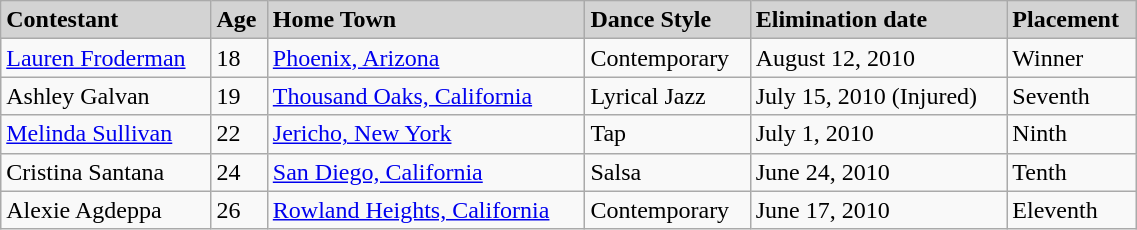<table class="wikitable" style="width:60%;">
<tr style="background:lightgrey;">
<td><strong>Contestant</strong></td>
<td><strong>Age</strong></td>
<td><strong>Home Town</strong></td>
<td><strong>Dance Style</strong></td>
<td><strong>Elimination date</strong></td>
<td><strong>Placement</strong></td>
</tr>
<tr>
<td><a href='#'>Lauren Froderman</a></td>
<td>18</td>
<td><a href='#'>Phoenix, Arizona</a></td>
<td>Contemporary</td>
<td>August 12, 2010</td>
<td>Winner</td>
</tr>
<tr>
<td>Ashley Galvan</td>
<td>19</td>
<td><a href='#'>Thousand Oaks, California</a></td>
<td>Lyrical Jazz</td>
<td>July 15, 2010 (Injured)</td>
<td>Seventh</td>
</tr>
<tr>
<td><a href='#'>Melinda Sullivan</a></td>
<td>22</td>
<td><a href='#'>Jericho, New York</a></td>
<td>Tap</td>
<td>July 1, 2010</td>
<td>Ninth</td>
</tr>
<tr>
<td>Cristina Santana</td>
<td>24</td>
<td><a href='#'>San Diego, California</a></td>
<td>Salsa</td>
<td>June 24, 2010</td>
<td>Tenth</td>
</tr>
<tr>
<td>Alexie Agdeppa</td>
<td>26</td>
<td><a href='#'>Rowland Heights, California</a></td>
<td>Contemporary</td>
<td>June 17, 2010</td>
<td>Eleventh</td>
</tr>
</table>
